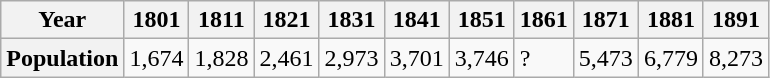<table class="wikitable">
<tr>
<th>Year</th>
<th>1801</th>
<th>1811</th>
<th>1821</th>
<th>1831</th>
<th>1841</th>
<th>1851</th>
<th>1861</th>
<th>1871</th>
<th>1881</th>
<th>1891</th>
</tr>
<tr>
<th>Population</th>
<td>1,674</td>
<td>1,828</td>
<td>2,461</td>
<td>2,973</td>
<td>3,701</td>
<td>3,746</td>
<td>?</td>
<td>5,473</td>
<td>6,779</td>
<td>8,273</td>
</tr>
</table>
